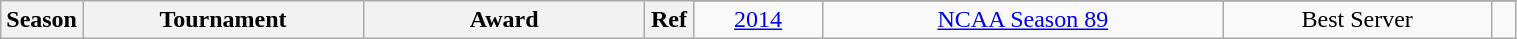<table class="wikitable sortable" style="text-align:center" width="80%">
<tr>
<th style="width:25px;" rowspan="2">Season</th>
<th style="width:180px;" rowspan="2">Tournament</th>
<th style="width:180px;" rowspan="2">Award</th>
<th style="width:25px;" rowspan="2">Ref</th>
</tr>
<tr>
<td><a href='#'>2014</a></td>
<td><a href='#'>NCAA Season 89</a></td>
<td>Best Server</td>
<td></td>
</tr>
</table>
